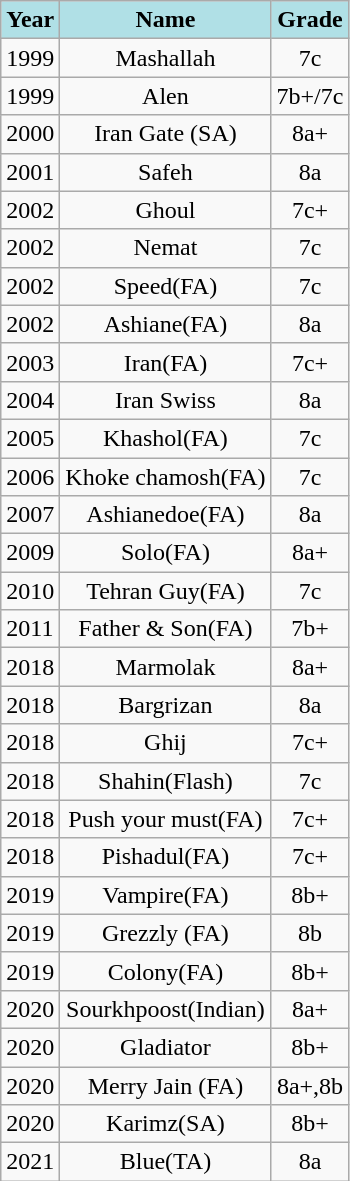<table class="wikitable" style="text-align: center;">
<tr>
<th style="background: #b0e0e6;">Year</th>
<th style="background: #b0e0e6;">Name</th>
<th style="background: #b0e0e6;">Grade</th>
</tr>
<tr>
<td align="left">1999</td>
<td>Mashallah</td>
<td>7c</td>
</tr>
<tr>
<td align="left">1999</td>
<td>Alen</td>
<td>7b+/7c</td>
</tr>
<tr>
<td align="left">2000</td>
<td>Iran Gate (SA)</td>
<td>8a+</td>
</tr>
<tr>
<td align="left">2001</td>
<td>Safeh</td>
<td>8a</td>
</tr>
<tr>
<td align="left">2002</td>
<td>Ghoul</td>
<td>7c+</td>
</tr>
<tr>
<td align="left">2002</td>
<td>Nemat</td>
<td>7c</td>
</tr>
<tr>
<td align="left">2002</td>
<td>Speed(FA)</td>
<td>7c</td>
</tr>
<tr>
<td align="left">2002</td>
<td>Ashiane(FA)</td>
<td>8a</td>
</tr>
<tr>
<td align="left">2003</td>
<td>Iran(FA)</td>
<td>7c+</td>
</tr>
<tr>
<td align="left">2004</td>
<td>Iran Swiss</td>
<td>8a</td>
</tr>
<tr>
<td align="left">2005</td>
<td>Khashol(FA)</td>
<td>7c</td>
</tr>
<tr>
<td align="left">2006</td>
<td>Khoke chamosh(FA)</td>
<td>7c</td>
</tr>
<tr>
<td align="left">2007</td>
<td>Ashianedoe(FA)</td>
<td>8a</td>
</tr>
<tr>
<td align="left">2009</td>
<td>Solo(FA)</td>
<td>8a+</td>
</tr>
<tr>
<td align="left">2010</td>
<td>Tehran Guy(FA)</td>
<td>7c</td>
</tr>
<tr>
<td align="left">2011</td>
<td>Father & Son(FA)</td>
<td>7b+</td>
</tr>
<tr>
<td align="left">2018</td>
<td>Marmolak</td>
<td>8a+</td>
</tr>
<tr>
<td align="left">2018</td>
<td>Bargrizan</td>
<td>8a</td>
</tr>
<tr>
<td align="left">2018</td>
<td>Ghij</td>
<td>7c+</td>
</tr>
<tr>
<td align="left">2018</td>
<td>Shahin(Flash)</td>
<td>7c</td>
</tr>
<tr>
<td align="left">2018</td>
<td>Push your must(FA)</td>
<td>7c+</td>
</tr>
<tr>
<td align="left">2018</td>
<td>Pishadul(FA)</td>
<td>7c+</td>
</tr>
<tr>
<td align="left">2019</td>
<td>Vampire(FA)</td>
<td>8b+</td>
</tr>
<tr>
<td align="left">2019</td>
<td>Grezzly (FA)</td>
<td>8b</td>
</tr>
<tr>
<td align="left">2019</td>
<td>Colony(FA)</td>
<td>8b+</td>
</tr>
<tr>
<td align="left">2020</td>
<td>Sourkhpoost(Indian)</td>
<td>8a+</td>
</tr>
<tr>
<td align="left">2020</td>
<td>Gladiator</td>
<td>8b+</td>
</tr>
<tr>
<td align="left">2020</td>
<td>Merry Jain (FA)</td>
<td>8a+,8b</td>
</tr>
<tr>
<td align="left">2020</td>
<td>Karimz(SA)</td>
<td>8b+</td>
</tr>
<tr>
<td align="left">2021</td>
<td>Blue(TA)</td>
<td>8a</td>
</tr>
</table>
